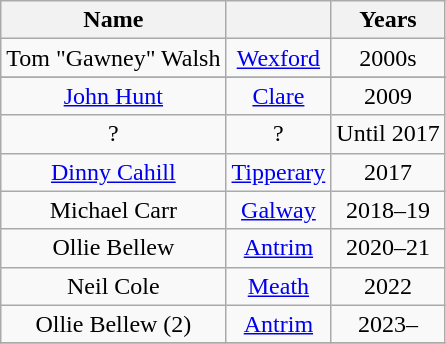<table class="wikitable" style="text-align: center;">
<tr>
<th>Name</th>
<th></th>
<th>Years</th>
</tr>
<tr>
<td>Tom "Gawney" Walsh</td>
<td><a href='#'>Wexford</a></td>
<td> 2000s</td>
</tr>
<tr>
</tr>
<tr>
<td><a href='#'>John Hunt</a></td>
<td><a href='#'>Clare</a></td>
<td>2009</td>
</tr>
<tr>
<td>?</td>
<td>?</td>
<td>Until 2017</td>
</tr>
<tr>
<td><a href='#'>Dinny Cahill</a></td>
<td><a href='#'>Tipperary</a></td>
<td>2017</td>
</tr>
<tr>
<td>Michael Carr</td>
<td><a href='#'>Galway</a></td>
<td>2018–19</td>
</tr>
<tr>
<td>Ollie Bellew</td>
<td><a href='#'>Antrim</a></td>
<td>2020–21</td>
</tr>
<tr>
<td>Neil Cole</td>
<td><a href='#'>Meath</a></td>
<td>2022</td>
</tr>
<tr>
<td>Ollie Bellew (2)</td>
<td><a href='#'>Antrim</a></td>
<td>2023–</td>
</tr>
<tr>
</tr>
</table>
